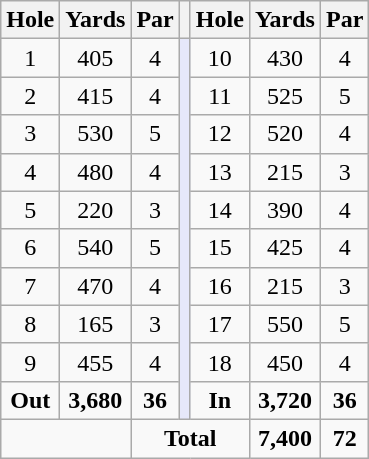<table class="wikitable" style="text-align:center; font-size:100%;">
<tr>
<th>Hole</th>
<th>Yards</th>
<th>Par</th>
<th></th>
<th>Hole</th>
<th>Yards</th>
<th>Par</th>
</tr>
<tr>
<td>1</td>
<td>405</td>
<td>4</td>
<td rowspan=10 style="background:#E6E8FA;"></td>
<td>10</td>
<td>430</td>
<td>4</td>
</tr>
<tr>
<td>2</td>
<td>415</td>
<td>4</td>
<td>11</td>
<td>525</td>
<td>5</td>
</tr>
<tr>
<td>3</td>
<td>530</td>
<td>5</td>
<td>12</td>
<td>520</td>
<td>4</td>
</tr>
<tr>
<td>4</td>
<td>480</td>
<td>4</td>
<td>13</td>
<td>215</td>
<td>3</td>
</tr>
<tr>
<td>5</td>
<td>220</td>
<td>3</td>
<td>14</td>
<td>390</td>
<td>4</td>
</tr>
<tr>
<td>6</td>
<td>540</td>
<td>5</td>
<td>15</td>
<td>425</td>
<td>4</td>
</tr>
<tr>
<td>7</td>
<td>470</td>
<td>4</td>
<td>16</td>
<td>215</td>
<td>3</td>
</tr>
<tr>
<td>8</td>
<td>165</td>
<td>3</td>
<td>17</td>
<td>550</td>
<td>5</td>
</tr>
<tr>
<td>9</td>
<td>455</td>
<td>4</td>
<td>18</td>
<td>450</td>
<td>4</td>
</tr>
<tr>
<td><strong>Out</strong></td>
<td><strong>3,680</strong></td>
<td><strong>36</strong></td>
<td><strong>In</strong></td>
<td><strong>3,720</strong></td>
<td><strong>36</strong></td>
</tr>
<tr>
<td colspan=2 align=left></td>
<td colspan=3><strong>Total</strong></td>
<td><strong>7,400</strong></td>
<td><strong>72</strong></td>
</tr>
</table>
